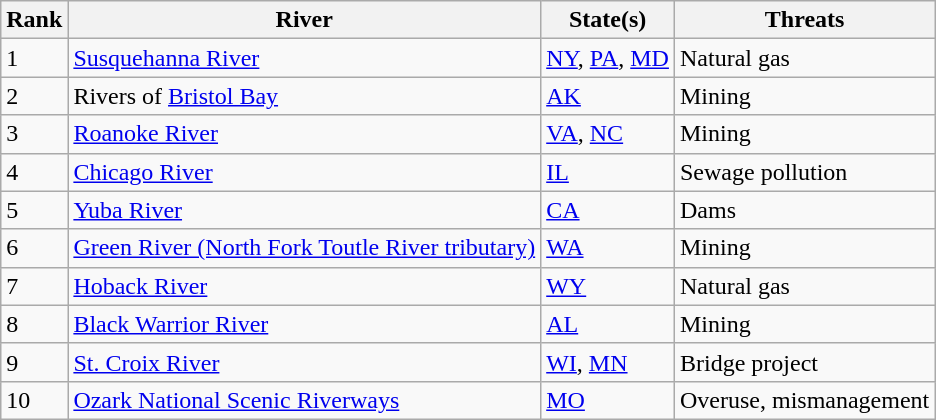<table class="wikitable sortable">
<tr>
<th>Rank</th>
<th>River</th>
<th>State(s)</th>
<th>Threats</th>
</tr>
<tr>
<td>1</td>
<td><a href='#'>Susquehanna River</a></td>
<td><a href='#'>NY</a>, <a href='#'>PA</a>, <a href='#'>MD</a></td>
<td>Natural gas</td>
</tr>
<tr>
<td>2</td>
<td>Rivers of <a href='#'>Bristol Bay</a></td>
<td><a href='#'>AK</a></td>
<td>Mining</td>
</tr>
<tr>
<td>3</td>
<td><a href='#'>Roanoke River</a></td>
<td><a href='#'>VA</a>, <a href='#'>NC</a></td>
<td>Mining</td>
</tr>
<tr>
<td>4</td>
<td><a href='#'>Chicago River</a></td>
<td><a href='#'>IL</a></td>
<td>Sewage pollution</td>
</tr>
<tr>
<td>5</td>
<td><a href='#'>Yuba River</a></td>
<td><a href='#'>CA</a></td>
<td>Dams</td>
</tr>
<tr>
<td>6</td>
<td><a href='#'>Green River (North Fork Toutle River tributary)</a></td>
<td><a href='#'>WA</a></td>
<td>Mining</td>
</tr>
<tr>
<td>7</td>
<td><a href='#'>Hoback River</a></td>
<td><a href='#'>WY</a></td>
<td>Natural gas</td>
</tr>
<tr>
<td>8</td>
<td><a href='#'>Black Warrior River</a></td>
<td><a href='#'>AL</a></td>
<td>Mining</td>
</tr>
<tr>
<td>9</td>
<td><a href='#'>St. Croix River</a></td>
<td><a href='#'>WI</a>, <a href='#'>MN</a></td>
<td>Bridge project</td>
</tr>
<tr>
<td>10</td>
<td><a href='#'>Ozark National Scenic Riverways</a></td>
<td><a href='#'>MO</a></td>
<td>Overuse, mismanagement</td>
</tr>
</table>
